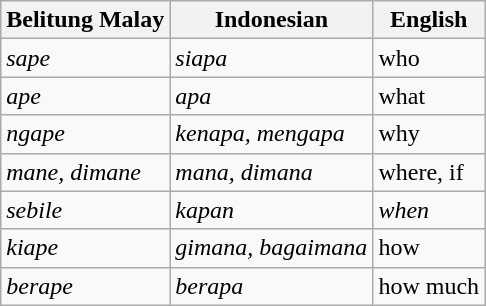<table class="wikitable">
<tr>
<th>Belitung Malay</th>
<th>Indonesian</th>
<th>English</th>
</tr>
<tr>
<td><em>sape</em></td>
<td><em>siapa</em></td>
<td>who</td>
</tr>
<tr>
<td><em>ape</em></td>
<td><em>apa</em></td>
<td>what</td>
</tr>
<tr>
<td><em>ngape</em></td>
<td><em>kenapa, mengapa</em></td>
<td>why</td>
</tr>
<tr>
<td><em>mane, dimane</em></td>
<td><em>mana, dimana</em></td>
<td>where, if</td>
</tr>
<tr>
<td><em>sebile</em></td>
<td><em>kapan</em></td>
<td><em>when</em></td>
</tr>
<tr>
<td><em>kiape</em></td>
<td><em>gimana, bagaimana</em></td>
<td>how</td>
</tr>
<tr>
<td><em>berape</em></td>
<td><em>berapa</em></td>
<td>how much</td>
</tr>
</table>
